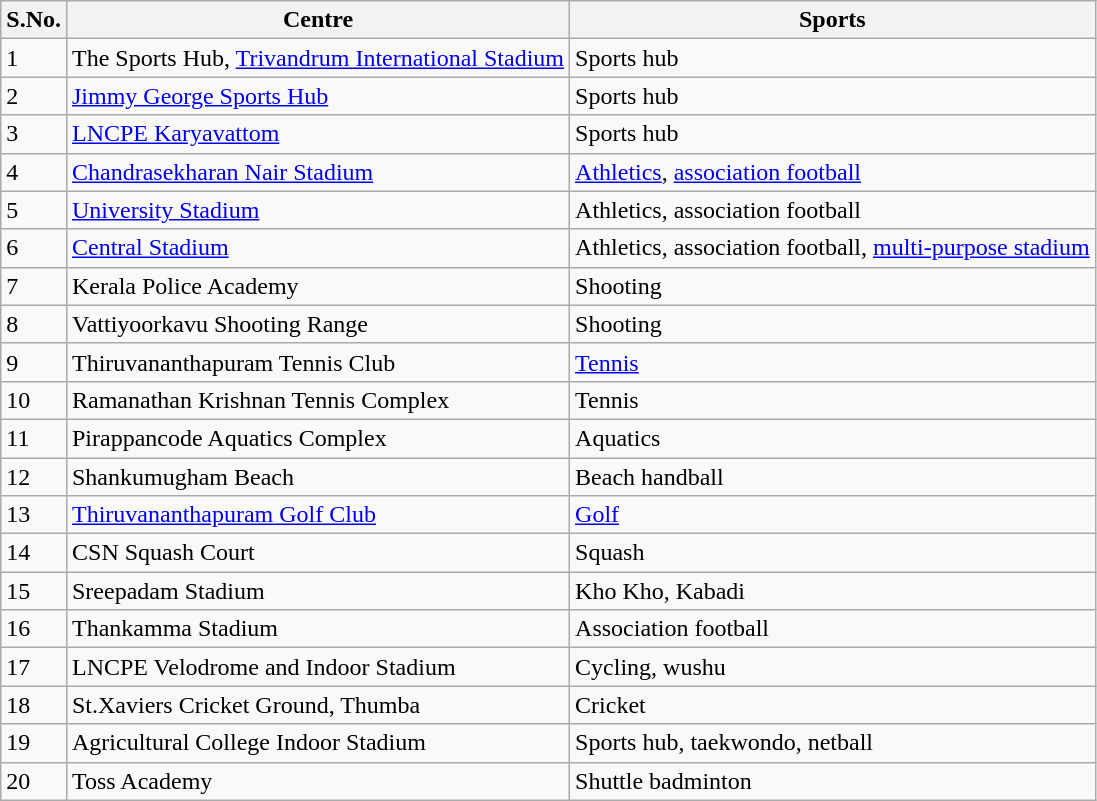<table class="wikitable">
<tr>
<th>S.No.</th>
<th scope="col">Centre</th>
<th scope="col">Sports</th>
</tr>
<tr>
<td>1</td>
<td>The Sports Hub, <a href='#'>Trivandrum International Stadium</a></td>
<td>Sports hub</td>
</tr>
<tr>
<td>2</td>
<td><a href='#'>Jimmy George Sports Hub</a></td>
<td>Sports hub</td>
</tr>
<tr>
<td>3</td>
<td><a href='#'>LNCPE Karyavattom</a></td>
<td>Sports hub</td>
</tr>
<tr>
<td>4</td>
<td><a href='#'>Chandrasekharan Nair Stadium</a></td>
<td><a href='#'>Athletics</a>, <a href='#'>association football</a></td>
</tr>
<tr>
<td>5</td>
<td><a href='#'>University Stadium</a></td>
<td>Athletics, association football</td>
</tr>
<tr>
<td>6</td>
<td><a href='#'>Central Stadium</a></td>
<td>Athletics, association football, <a href='#'>multi-purpose stadium</a></td>
</tr>
<tr>
<td>7</td>
<td>Kerala Police Academy</td>
<td>Shooting</td>
</tr>
<tr>
<td>8</td>
<td>Vattiyoorkavu Shooting Range</td>
<td>Shooting</td>
</tr>
<tr>
<td>9</td>
<td>Thiruvananthapuram Tennis Club</td>
<td><a href='#'>Tennis</a></td>
</tr>
<tr>
<td>10</td>
<td>Ramanathan Krishnan Tennis Complex</td>
<td>Tennis</td>
</tr>
<tr>
<td>11</td>
<td>Pirappancode Aquatics Complex</td>
<td>Aquatics</td>
</tr>
<tr>
<td>12</td>
<td>Shankumugham Beach</td>
<td>Beach handball</td>
</tr>
<tr>
<td>13</td>
<td><a href='#'>Thiruvananthapuram Golf Club</a></td>
<td><a href='#'>Golf</a></td>
</tr>
<tr>
<td>14</td>
<td>CSN Squash Court</td>
<td>Squash</td>
</tr>
<tr>
<td>15</td>
<td>Sreepadam Stadium</td>
<td>Kho Kho, Kabadi</td>
</tr>
<tr>
<td>16</td>
<td>Thankamma Stadium</td>
<td>Association football</td>
</tr>
<tr>
<td>17</td>
<td>LNCPE Velodrome and Indoor Stadium</td>
<td>Cycling, wushu</td>
</tr>
<tr>
<td>18</td>
<td>St.Xaviers Cricket Ground, Thumba</td>
<td>Cricket</td>
</tr>
<tr>
<td>19</td>
<td>Agricultural College Indoor Stadium</td>
<td>Sports hub, taekwondo, netball</td>
</tr>
<tr>
<td>20</td>
<td>Toss Academy</td>
<td>Shuttle badminton</td>
</tr>
</table>
